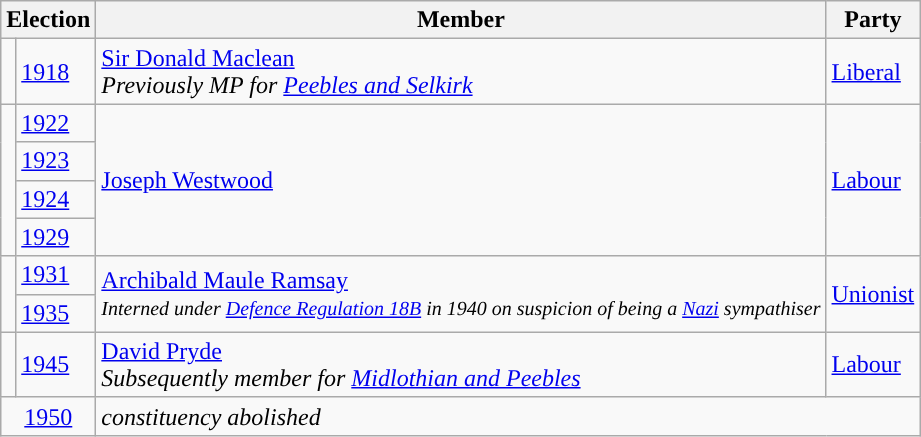<table class="wikitable">
<tr>
<th colspan="2">Election</th>
<th>Member </th>
<th>Party</th>
</tr>
<tr>
<td style="color:inherit;background-color: "></td>
<td><a href='#'>1918</a></td>
<td><a href='#'>Sir Donald Maclean</a><br> <em>Previously MP for <a href='#'>Peebles and Selkirk</a></em></td>
<td><a href='#'>Liberal</a></td>
</tr>
<tr>
<td rowspan="4" style="color:inherit;background-color: "></td>
<td><a href='#'>1922</a></td>
<td rowspan="4"><a href='#'>Joseph Westwood</a></td>
<td rowspan="4"><a href='#'>Labour</a></td>
</tr>
<tr>
<td><a href='#'>1923</a></td>
</tr>
<tr>
<td><a href='#'>1924</a></td>
</tr>
<tr>
<td><a href='#'>1929</a></td>
</tr>
<tr>
<td rowspan="2" style="color:inherit;background-color: "></td>
<td><a href='#'>1931</a></td>
<td rowspan="2"><a href='#'>Archibald Maule Ramsay</a><br><small><em>Interned under <a href='#'>Defence Regulation 18B</a> in 1940 on suspicion of being a <a href='#'>Nazi</a> sympathiser</em></small></td>
<td rowspan="2"><a href='#'>Unionist</a></td>
</tr>
<tr>
<td><a href='#'>1935</a></td>
</tr>
<tr>
<td style="color:inherit;background-color: "></td>
<td><a href='#'>1945</a></td>
<td><a href='#'>David Pryde</a><br> <em>Subsequently member for <a href='#'>Midlothian and Peebles</a></em></td>
<td><a href='#'>Labour</a></td>
</tr>
<tr>
<td colspan="2" align="center"><a href='#'>1950</a></td>
<td colspan="2"><em>constituency abolished</em></td>
</tr>
</table>
